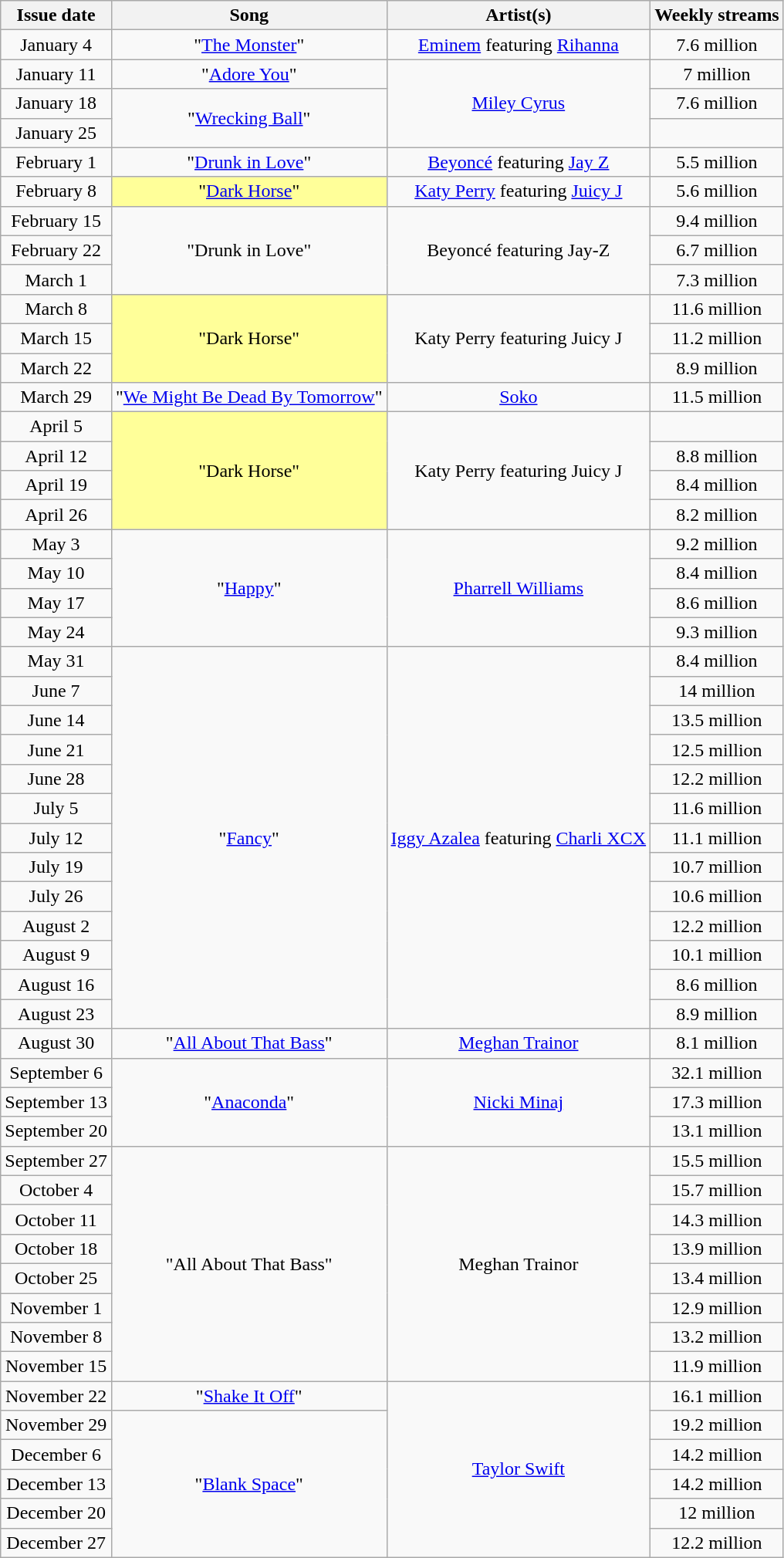<table class="wikitable" style="text-align: center;">
<tr>
<th>Issue date</th>
<th>Song</th>
<th>Artist(s)</th>
<th>Weekly streams</th>
</tr>
<tr>
<td>January 4</td>
<td>"<a href='#'>The Monster</a>"</td>
<td><a href='#'>Eminem</a> featuring <a href='#'>Rihanna</a></td>
<td>7.6 million</td>
</tr>
<tr>
<td>January 11</td>
<td>"<a href='#'>Adore You</a>"</td>
<td rowspan="3"><a href='#'>Miley Cyrus</a></td>
<td>7 million</td>
</tr>
<tr>
<td>January 18</td>
<td rowspan="2">"<a href='#'>Wrecking Ball</a>"</td>
<td>7.6 million</td>
</tr>
<tr>
<td>January 25</td>
<td></td>
</tr>
<tr>
<td>February 1</td>
<td>"<a href='#'>Drunk in Love</a>"</td>
<td><a href='#'>Beyoncé</a> featuring <a href='#'>Jay Z</a></td>
<td>5.5 million</td>
</tr>
<tr>
<td>February 8</td>
<td style="background:#ff9;" rowspan="1">"<a href='#'>Dark Horse</a>" </td>
<td rowspan="1"><a href='#'>Katy Perry</a> featuring <a href='#'>Juicy J</a></td>
<td>5.6 million</td>
</tr>
<tr>
<td>February 15</td>
<td rowspan="3">"Drunk in Love"</td>
<td rowspan="3">Beyoncé featuring Jay-Z</td>
<td>9.4 million</td>
</tr>
<tr>
<td>February 22</td>
<td>6.7 million</td>
</tr>
<tr>
<td>March 1</td>
<td>7.3 million </td>
</tr>
<tr>
<td>March 8</td>
<td style="background:#ff9;" rowspan="3">"Dark Horse" </td>
<td rowspan="3">Katy Perry featuring Juicy J</td>
<td>11.6 million</td>
</tr>
<tr>
<td>March 15</td>
<td>11.2 million</td>
</tr>
<tr>
<td>March 22</td>
<td>8.9 million</td>
</tr>
<tr>
<td>March 29</td>
<td rowspan="1">"<a href='#'>We Might Be Dead By Tomorrow</a>"</td>
<td rowspan="1"><a href='#'>Soko</a></td>
<td>11.5 million</td>
</tr>
<tr>
<td>April 5</td>
<td style="background:#ff9;" rowspan="4">"Dark Horse" </td>
<td rowspan="4">Katy Perry featuring Juicy J</td>
<td></td>
</tr>
<tr>
<td>April 12</td>
<td>8.8 million </td>
</tr>
<tr>
<td>April 19</td>
<td>8.4 million</td>
</tr>
<tr>
<td>April 26</td>
<td>8.2 million</td>
</tr>
<tr>
<td>May 3</td>
<td rowspan="4">"<a href='#'>Happy</a>"</td>
<td rowspan="4"><a href='#'>Pharrell Williams</a></td>
<td>9.2 million</td>
</tr>
<tr>
<td>May 10</td>
<td>8.4 million</td>
</tr>
<tr>
<td>May 17</td>
<td>8.6 million</td>
</tr>
<tr>
<td>May 24</td>
<td>9.3 million</td>
</tr>
<tr>
<td>May 31</td>
<td rowspan="13">"<a href='#'>Fancy</a>"</td>
<td rowspan="13"><a href='#'>Iggy Azalea</a> featuring <a href='#'>Charli XCX</a></td>
<td>8.4 million</td>
</tr>
<tr>
<td>June 7</td>
<td>14 million</td>
</tr>
<tr>
<td>June 14</td>
<td>13.5 million</td>
</tr>
<tr>
<td>June 21</td>
<td>12.5 million</td>
</tr>
<tr>
<td>June 28</td>
<td>12.2 million</td>
</tr>
<tr>
<td>July 5</td>
<td>11.6 million</td>
</tr>
<tr>
<td>July 12</td>
<td>11.1 million</td>
</tr>
<tr>
<td>July 19</td>
<td>10.7 million</td>
</tr>
<tr>
<td>July 26</td>
<td>10.6 million</td>
</tr>
<tr>
<td>August 2</td>
<td>12.2 million</td>
</tr>
<tr>
<td>August 9</td>
<td>10.1 million</td>
</tr>
<tr>
<td>August 16</td>
<td>8.6 million</td>
</tr>
<tr>
<td>August 23</td>
<td>8.9 million</td>
</tr>
<tr>
<td>August 30</td>
<td rowspan="1">"<a href='#'>All About That Bass</a>"</td>
<td rowspan="1"><a href='#'>Meghan Trainor</a></td>
<td>8.1 million</td>
</tr>
<tr>
<td>September 6</td>
<td rowspan="3">"<a href='#'>Anaconda</a>"</td>
<td rowspan="3"><a href='#'>Nicki Minaj</a></td>
<td>32.1 million</td>
</tr>
<tr>
<td>September 13</td>
<td>17.3 million</td>
</tr>
<tr>
<td>September 20</td>
<td>13.1 million</td>
</tr>
<tr>
<td>September 27</td>
<td rowspan="8">"All About That Bass"</td>
<td rowspan="8">Meghan Trainor</td>
<td>15.5 million</td>
</tr>
<tr>
<td>October 4</td>
<td>15.7 million</td>
</tr>
<tr>
<td>October 11</td>
<td>14.3 million</td>
</tr>
<tr>
<td>October 18</td>
<td>13.9 million</td>
</tr>
<tr>
<td>October 25</td>
<td>13.4 million</td>
</tr>
<tr>
<td>November 1</td>
<td>12.9 million</td>
</tr>
<tr>
<td>November 8</td>
<td>13.2 million</td>
</tr>
<tr>
<td>November 15</td>
<td>11.9 million</td>
</tr>
<tr>
<td>November 22</td>
<td>"<a href='#'>Shake It Off</a>"</td>
<td rowspan="6"><a href='#'>Taylor Swift</a></td>
<td>16.1 million</td>
</tr>
<tr>
<td>November 29</td>
<td rowspan="5">"<a href='#'>Blank Space</a>"</td>
<td>19.2 million</td>
</tr>
<tr>
<td>December 6</td>
<td>14.2 million</td>
</tr>
<tr>
<td>December 13</td>
<td>14.2 million</td>
</tr>
<tr>
<td>December 20</td>
<td>12 million</td>
</tr>
<tr>
<td>December 27</td>
<td>12.2 million</td>
</tr>
</table>
